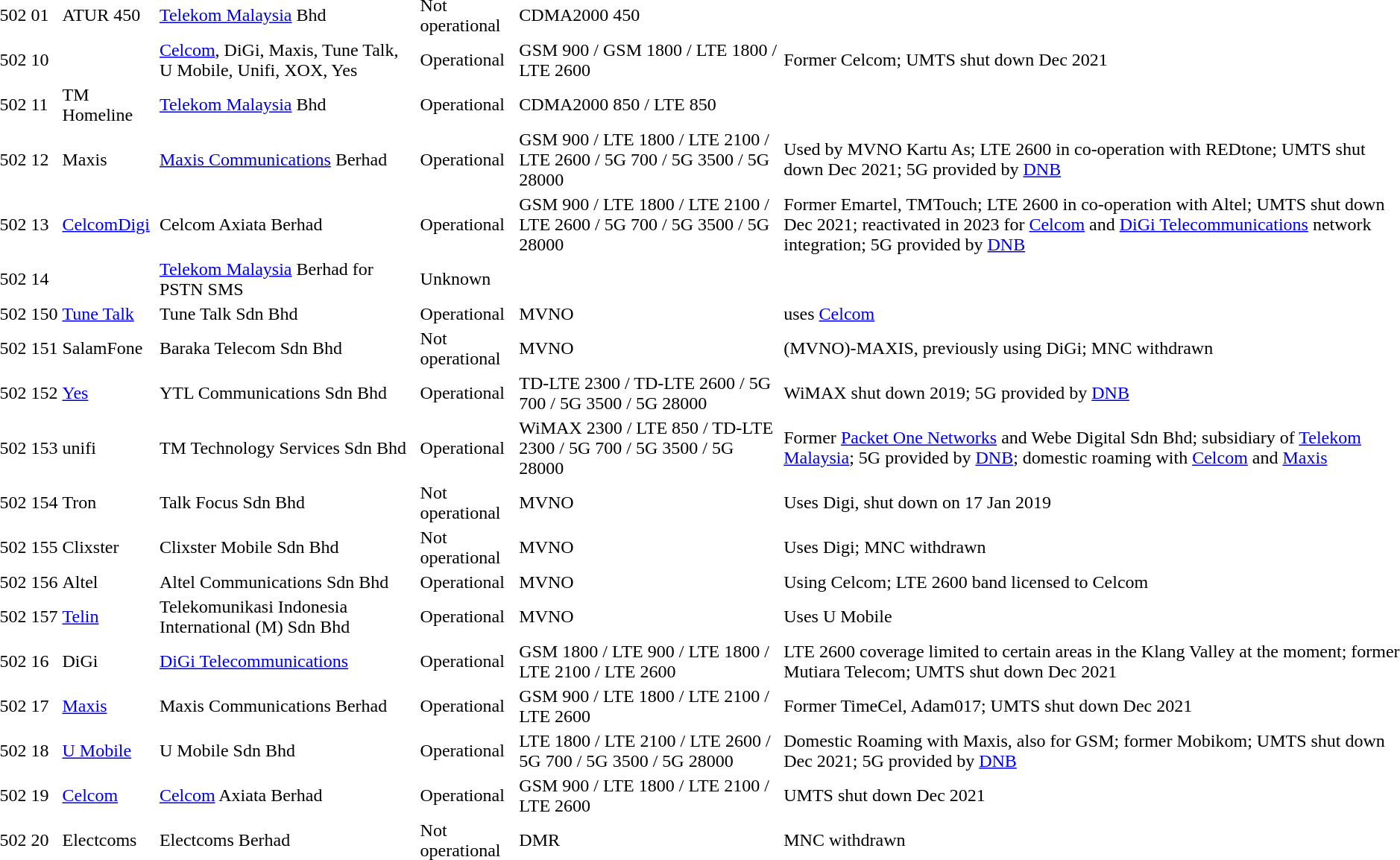<table>
<tr>
<td>502</td>
<td>01</td>
<td>ATUR 450</td>
<td><a href='#'>Telekom Malaysia</a> Bhd</td>
<td>Not operational</td>
<td>CDMA2000 450</td>
<td></td>
</tr>
<tr>
<td>502</td>
<td>10</td>
<td></td>
<td><a href='#'>Celcom</a>, DiGi, Maxis, Tune Talk, U Mobile, Unifi, XOX, Yes</td>
<td>Operational</td>
<td>GSM 900 / GSM 1800 / LTE 1800 / LTE 2600</td>
<td> Former Celcom; UMTS shut down Dec 2021</td>
</tr>
<tr>
<td>502</td>
<td>11</td>
<td>TM Homeline</td>
<td><a href='#'>Telekom Malaysia</a> Bhd</td>
<td>Operational</td>
<td>CDMA2000 850 / LTE 850</td>
<td></td>
</tr>
<tr>
<td>502</td>
<td>12</td>
<td>Maxis</td>
<td><a href='#'>Maxis Communications</a> Berhad</td>
<td>Operational</td>
<td>GSM 900 / LTE 1800 / LTE 2100 / LTE 2600 / 5G 700 / 5G 3500 / 5G 28000</td>
<td>Used by MVNO Kartu As; LTE 2600 in co-operation with REDtone; UMTS shut down Dec 2021; 5G provided by <a href='#'>DNB</a></td>
</tr>
<tr>
<td>502</td>
<td>13</td>
<td><a href='#'>CelcomDigi</a></td>
<td>Celcom Axiata Berhad</td>
<td>Operational</td>
<td>GSM 900 / LTE 1800 / LTE 2100 / LTE 2600 / 5G 700 / 5G 3500 / 5G 28000</td>
<td>Former Emartel, TMTouch; LTE 2600 in co-operation with Altel; UMTS shut down Dec 2021; reactivated in 2023 for <a href='#'>Celcom</a> and <a href='#'>DiGi Telecommunications</a> network integration; 5G provided by <a href='#'>DNB</a></td>
</tr>
<tr>
<td>502</td>
<td>14</td>
<td></td>
<td><a href='#'>Telekom Malaysia</a> Berhad for PSTN SMS</td>
<td>Unknown</td>
<td></td>
<td></td>
</tr>
<tr>
<td>502</td>
<td>150</td>
<td><a href='#'>Tune Talk</a></td>
<td>Tune Talk Sdn Bhd</td>
<td>Operational</td>
<td>MVNO</td>
<td>uses <a href='#'>Celcom</a></td>
</tr>
<tr>
<td>502</td>
<td>151</td>
<td>SalamFone</td>
<td>Baraka Telecom Sdn Bhd</td>
<td>Not operational</td>
<td>MVNO</td>
<td> (MVNO)-MAXIS, previously using DiGi; MNC withdrawn</td>
</tr>
<tr>
<td>502</td>
<td>152</td>
<td><a href='#'>Yes</a></td>
<td>YTL Communications Sdn Bhd</td>
<td>Operational</td>
<td>TD-LTE 2300 / TD-LTE 2600 / 5G 700 / 5G 3500 / 5G 28000</td>
<td> WiMAX shut down 2019; 5G provided by <a href='#'>DNB</a></td>
</tr>
<tr>
<td>502</td>
<td>153</td>
<td>unifi</td>
<td>TM Technology Services Sdn Bhd</td>
<td>Operational</td>
<td>WiMAX 2300 / LTE 850 / TD-LTE 2300 / 5G 700 / 5G 3500 / 5G 28000</td>
<td>Former <a href='#'>Packet One Networks</a> and Webe Digital Sdn Bhd; subsidiary of <a href='#'>Telekom Malaysia</a>; 5G provided by <a href='#'>DNB</a>; domestic roaming with <a href='#'>Celcom</a> and <a href='#'>Maxis</a></td>
</tr>
<tr>
<td>502</td>
<td>154</td>
<td>Tron</td>
<td>Talk Focus Sdn Bhd</td>
<td>Not operational</td>
<td>MVNO</td>
<td> Uses Digi, shut down on 17 Jan 2019</td>
</tr>
<tr>
<td>502</td>
<td>155</td>
<td>Clixster</td>
<td>Clixster Mobile Sdn Bhd</td>
<td>Not operational</td>
<td>MVNO</td>
<td>Uses Digi; MNC withdrawn</td>
</tr>
<tr>
<td>502</td>
<td>156</td>
<td>Altel</td>
<td>Altel Communications Sdn Bhd</td>
<td>Operational</td>
<td>MVNO</td>
<td>Using Celcom; LTE 2600 band licensed to Celcom</td>
</tr>
<tr>
<td>502</td>
<td>157</td>
<td><a href='#'>Telin</a></td>
<td>Telekomunikasi Indonesia International (M) Sdn Bhd</td>
<td>Operational</td>
<td>MVNO</td>
<td> Uses U Mobile</td>
</tr>
<tr>
<td>502</td>
<td>16</td>
<td>DiGi</td>
<td><a href='#'>DiGi Telecommunications</a></td>
<td>Operational</td>
<td>GSM 1800 / LTE 900 / LTE 1800 / LTE 2100 / LTE 2600</td>
<td>LTE 2600 coverage limited to certain areas in the Klang Valley at the moment; former Mutiara Telecom; UMTS shut down Dec 2021</td>
</tr>
<tr>
<td>502</td>
<td>17</td>
<td><a href='#'>Maxis</a></td>
<td>Maxis Communications Berhad</td>
<td>Operational</td>
<td>GSM 900 / LTE 1800 / LTE 2100 / LTE 2600</td>
<td>Former TimeCel, Adam017; UMTS shut down Dec 2021</td>
</tr>
<tr>
<td>502</td>
<td>18</td>
<td><a href='#'>U Mobile</a></td>
<td>U Mobile Sdn Bhd</td>
<td>Operational</td>
<td>LTE 1800 / LTE 2100 / LTE 2600 / 5G 700 / 5G 3500 / 5G 28000</td>
<td>Domestic Roaming with Maxis, also for GSM; former Mobikom; UMTS shut down Dec 2021; 5G provided by <a href='#'>DNB</a></td>
</tr>
<tr>
<td>502</td>
<td>19</td>
<td><a href='#'>Celcom</a></td>
<td><a href='#'>Celcom</a> Axiata Berhad</td>
<td>Operational</td>
<td>GSM 900 / LTE 1800 / LTE 2100 / LTE 2600</td>
<td> UMTS shut down Dec 2021</td>
</tr>
<tr>
<td>502</td>
<td>20</td>
<td>Electcoms</td>
<td>Electcoms Berhad</td>
<td>Not operational</td>
<td>DMR</td>
<td>MNC withdrawn</td>
</tr>
</table>
